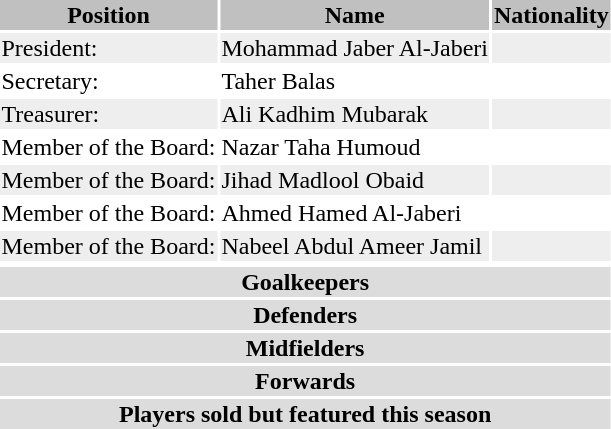<table class="toccolours">
<tr>
<th bgcolor=silver>Position</th>
<th bgcolor=silver>Name</th>
<th bgcolor=silver>Nationality</th>
</tr>
<tr bgcolor=#eeeeee>
<td>President:</td>
<td>Mohammad Jaber Al-Jaberi</td>
<td></td>
</tr>
<tr>
<td>Secretary:</td>
<td>Taher Balas</td>
<td></td>
</tr>
<tr bgcolor=#eeeeee>
<td>Treasurer:</td>
<td>Ali Kadhim Mubarak</td>
<td></td>
</tr>
<tr>
<td>Member of the Board:</td>
<td>Nazar Taha Humoud</td>
<td></td>
</tr>
<tr bgcolor=#eeeeee>
<td>Member of the Board:</td>
<td>Jihad Madlool Obaid</td>
<td></td>
</tr>
<tr>
<td>Member of the Board:</td>
<td>Ahmed Hamed Al-Jaberi</td>
<td></td>
</tr>
<tr bgcolor=#eeeeee>
<td>Member of the Board:</td>
<td>Nabeel Abdul Ameer Jamil</td>
<td></td>
</tr>
<tr>
</tr>
<tr>
<th colspan=10 style=background:#DCDCDC; text-align:center>Goalkeepers<br>

</th>
</tr>
<tr>
<th colspan=10 style=background:#DCDCDC; text-align:center>Defenders<br>






</th>
</tr>
<tr>
<th colspan=10 style=background:#DCDCDC; text-align:center>Midfielders<br>









</th>
</tr>
<tr>
<th colspan=10 style=background:#DCDCDC; text-align:center>Forwards<br>

</th>
</tr>
<tr>
<th colspan=10 style=background:#DCDCDC; text-align:center>Players sold but featured this season<br>




</th>
</tr>
<tr>
</tr>
</table>
